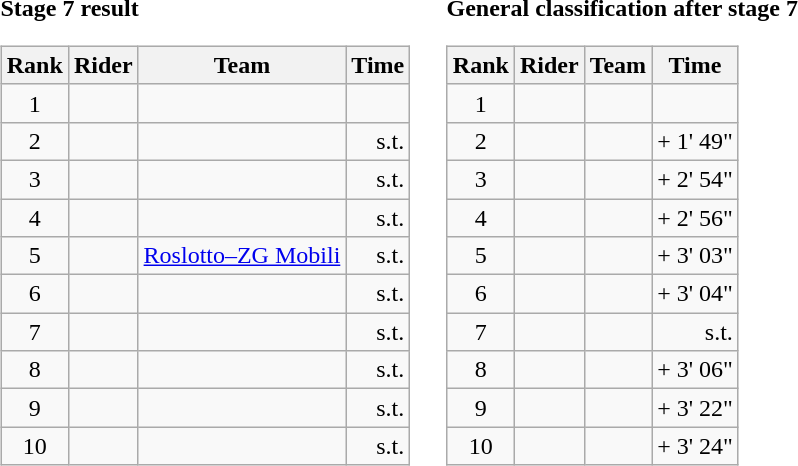<table>
<tr>
<td><strong>Stage 7 result</strong><br><table class="wikitable">
<tr>
<th scope="col">Rank</th>
<th scope="col">Rider</th>
<th scope="col">Team</th>
<th scope="col">Time</th>
</tr>
<tr>
<td style="text-align:center;">1</td>
<td></td>
<td></td>
<td style="text-align:right;"></td>
</tr>
<tr>
<td style="text-align:center;">2</td>
<td></td>
<td></td>
<td style="text-align:right;">s.t.</td>
</tr>
<tr>
<td style="text-align:center;">3</td>
<td></td>
<td></td>
<td style="text-align:right;">s.t.</td>
</tr>
<tr>
<td style="text-align:center;">4</td>
<td></td>
<td></td>
<td style="text-align:right;">s.t.</td>
</tr>
<tr>
<td style="text-align:center;">5</td>
<td></td>
<td><a href='#'>Roslotto–ZG Mobili</a></td>
<td style="text-align:right;">s.t.</td>
</tr>
<tr>
<td style="text-align:center;">6</td>
<td></td>
<td></td>
<td style="text-align:right;">s.t.</td>
</tr>
<tr>
<td style="text-align:center;">7</td>
<td></td>
<td></td>
<td style="text-align:right;">s.t.</td>
</tr>
<tr>
<td style="text-align:center;">8</td>
<td></td>
<td></td>
<td style="text-align:right;">s.t.</td>
</tr>
<tr>
<td style="text-align:center;">9</td>
<td></td>
<td></td>
<td style="text-align:right;">s.t.</td>
</tr>
<tr>
<td style="text-align:center;">10</td>
<td></td>
<td></td>
<td style="text-align:right;">s.t.</td>
</tr>
</table>
</td>
<td></td>
<td><strong>General classification after stage 7</strong><br><table class="wikitable">
<tr>
<th scope="col">Rank</th>
<th scope="col">Rider</th>
<th scope="col">Team</th>
<th scope="col">Time</th>
</tr>
<tr>
<td style="text-align:center;">1</td>
<td> </td>
<td></td>
<td style="text-align:right;"></td>
</tr>
<tr>
<td style="text-align:center;">2</td>
<td></td>
<td></td>
<td style="text-align:right;">+ 1' 49"</td>
</tr>
<tr>
<td style="text-align:center;">3</td>
<td></td>
<td></td>
<td style="text-align:right;">+ 2' 54"</td>
</tr>
<tr>
<td style="text-align:center;">4</td>
<td></td>
<td></td>
<td style="text-align:right;">+ 2' 56"</td>
</tr>
<tr>
<td style="text-align:center;">5</td>
<td></td>
<td></td>
<td style="text-align:right;">+ 3' 03"</td>
</tr>
<tr>
<td style="text-align:center;">6</td>
<td></td>
<td></td>
<td style="text-align:right;">+ 3' 04"</td>
</tr>
<tr>
<td style="text-align:center;">7</td>
<td></td>
<td></td>
<td style="text-align:right;">s.t.</td>
</tr>
<tr>
<td style="text-align:center;">8</td>
<td></td>
<td></td>
<td style="text-align:right;">+ 3' 06"</td>
</tr>
<tr>
<td style="text-align:center;">9</td>
<td></td>
<td></td>
<td style="text-align:right;">+ 3' 22"</td>
</tr>
<tr>
<td style="text-align:center;">10</td>
<td></td>
<td></td>
<td style="text-align:right;">+ 3' 24"</td>
</tr>
</table>
</td>
</tr>
</table>
